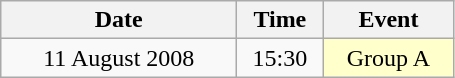<table class = "wikitable" style="text-align:center;">
<tr>
<th width=150>Date</th>
<th width=50>Time</th>
<th width=80>Event</th>
</tr>
<tr>
<td>11 August 2008</td>
<td>15:30</td>
<td bgcolor=ffffcc>Group A</td>
</tr>
</table>
